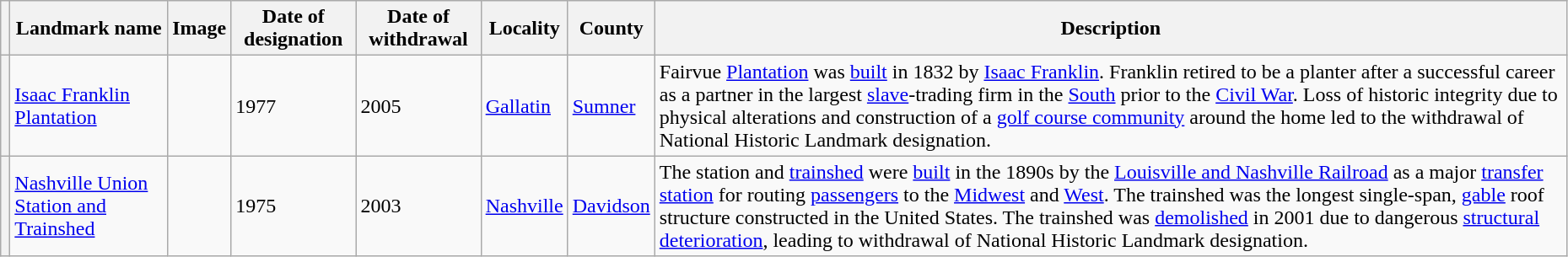<table class="wikitable sortable" style="width:98%">
<tr>
<th scope="col"></th>
<th scope="col">Landmark name</th>
<th scope="col" class="unsortable">Image</th>
<th scope="col" date>Date of designation</th>
<th scope="col" date>Date of withdrawal</th>
<th scope="col">Locality</th>
<th scope="col">County</th>
<th scope="col" class="unsortable">Description</th>
</tr>
<tr>
<th></th>
<td><a href='#'>Isaac Franklin Plantation</a></td>
<td></td>
<td>1977</td>
<td>2005</td>
<td><a href='#'>Gallatin</a><br><small></small></td>
<td><a href='#'>Sumner</a></td>
<td>Fairvue <a href='#'>Plantation</a> was <a href='#'>built</a> in 1832 by <a href='#'>Isaac Franklin</a>.  Franklin retired to be a planter after a successful career as a partner in the largest <a href='#'>slave</a>-trading firm in the <a href='#'>South</a> prior to the <a href='#'>Civil War</a>. Loss of historic integrity due to physical alterations and construction of a <a href='#'>golf course community</a> around the home led to the withdrawal of National Historic Landmark designation.</td>
</tr>
<tr>
<th></th>
<td><a href='#'>Nashville Union Station and Trainshed</a></td>
<td></td>
<td>1975</td>
<td>2003</td>
<td><a href='#'>Nashville</a><br><small></small></td>
<td><a href='#'>Davidson</a></td>
<td>The station and <a href='#'>trainshed</a> were <a href='#'>built</a> in the 1890s by the <a href='#'>Louisville and Nashville Railroad</a> as a major <a href='#'>transfer station</a> for routing <a href='#'>passengers</a> to the <a href='#'>Midwest</a> and <a href='#'>West</a>. The trainshed was the longest single-span, <a href='#'>gable</a> roof structure constructed in the United States.  The trainshed was <a href='#'>demolished</a> in 2001 due to dangerous <a href='#'>structural deterioration</a>, leading to withdrawal of National Historic Landmark designation.</td>
</tr>
</table>
